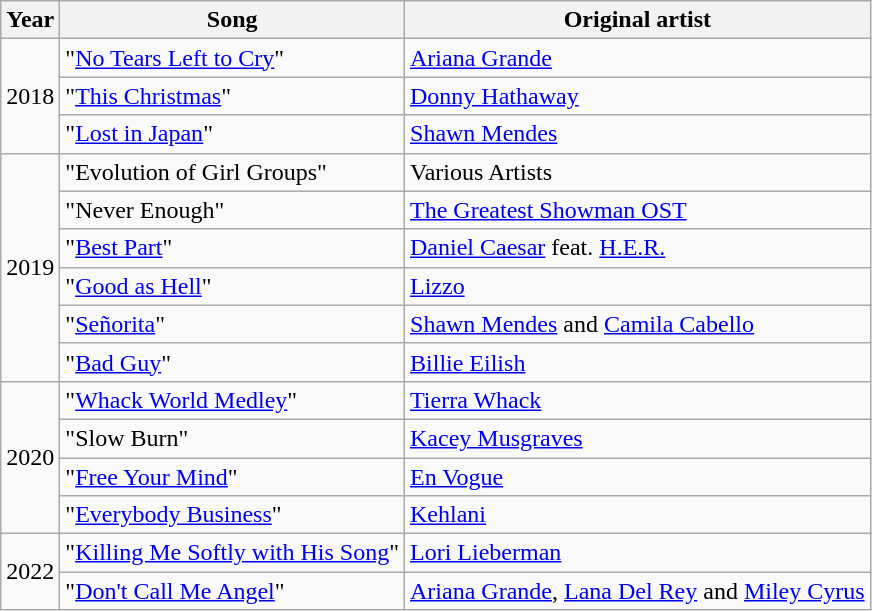<table class="wikitable">
<tr>
<th>Year</th>
<th>Song</th>
<th>Original artist</th>
</tr>
<tr>
<td rowspan=3>2018</td>
<td>"<a href='#'>No Tears Left to Cry</a>"</td>
<td><a href='#'>Ariana Grande</a></td>
</tr>
<tr>
<td>"<a href='#'>This Christmas</a>"</td>
<td><a href='#'>Donny Hathaway</a></td>
</tr>
<tr>
<td>"<a href='#'>Lost in Japan</a>"</td>
<td><a href='#'>Shawn Mendes</a></td>
</tr>
<tr>
<td rowspan=6>2019</td>
<td>"Evolution of Girl Groups"</td>
<td>Various Artists</td>
</tr>
<tr>
<td>"Never Enough"</td>
<td><a href='#'>The Greatest Showman OST</a></td>
</tr>
<tr>
<td>"<a href='#'>Best Part</a>"</td>
<td><a href='#'>Daniel Caesar</a> feat. <a href='#'>H.E.R.</a></td>
</tr>
<tr>
<td>"<a href='#'>Good as Hell</a>"</td>
<td><a href='#'>Lizzo</a></td>
</tr>
<tr>
<td>"<a href='#'>Señorita</a>"</td>
<td><a href='#'>Shawn Mendes</a> and <a href='#'>Camila Cabello</a></td>
</tr>
<tr>
<td>"<a href='#'>Bad Guy</a>"</td>
<td><a href='#'>Billie Eilish</a></td>
</tr>
<tr>
<td rowspan=4>2020</td>
<td>"<a href='#'>Whack World Medley</a>"</td>
<td><a href='#'>Tierra Whack</a></td>
</tr>
<tr>
<td>"Slow Burn"</td>
<td><a href='#'>Kacey Musgraves</a></td>
</tr>
<tr>
<td>"<a href='#'>Free Your Mind</a>"</td>
<td><a href='#'>En Vogue</a></td>
</tr>
<tr>
<td>"<a href='#'>Everybody Business</a>"</td>
<td><a href='#'>Kehlani</a></td>
</tr>
<tr>
<td rowspan=2>2022</td>
<td>"<a href='#'>Killing Me Softly with His Song</a>"</td>
<td><a href='#'>Lori Lieberman</a></td>
</tr>
<tr>
<td>"<a href='#'>Don't Call Me Angel</a>"</td>
<td><a href='#'>Ariana Grande</a>, <a href='#'>Lana Del Rey</a> and <a href='#'>Miley Cyrus</a></td>
</tr>
</table>
